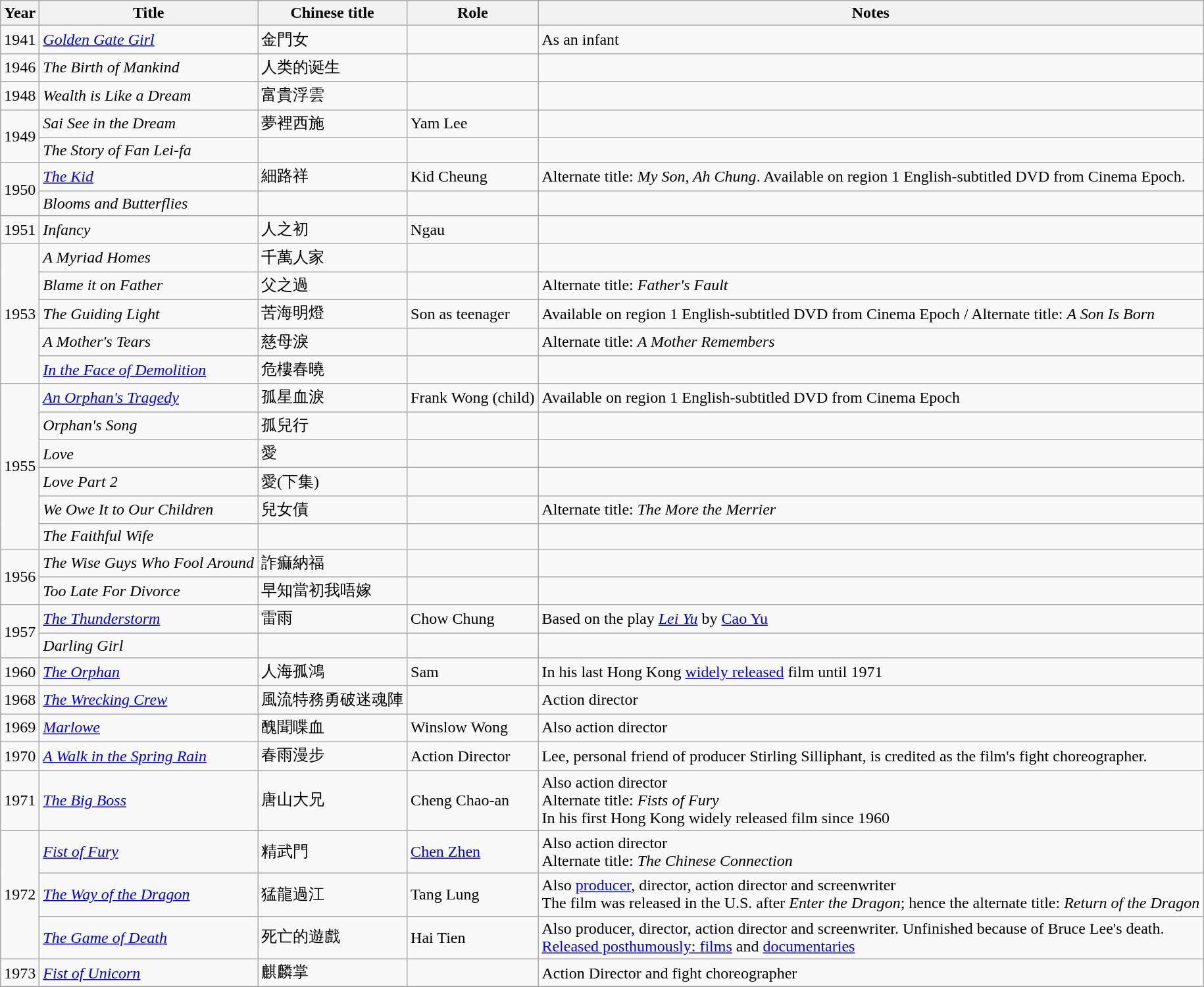<table class="wikitable">
<tr>
<th>Year</th>
<th>Title</th>
<th>Chinese title</th>
<th>Role</th>
<th>Notes</th>
</tr>
<tr>
<td>1941</td>
<td><em><a href='#'>Golden Gate Girl</a></em></td>
<td>金門女</td>
<td></td>
<td>As an infant</td>
</tr>
<tr>
<td>1946</td>
<td><em>The Birth of Mankind</em></td>
<td>人类的诞生</td>
<td></td>
<td></td>
</tr>
<tr>
<td>1948</td>
<td><em>Wealth is Like a Dream</em></td>
<td>富貴浮雲</td>
<td></td>
<td></td>
</tr>
<tr>
<td rowspan="2">1949</td>
<td><em>Sai See in the Dream</em></td>
<td>夢裡西施</td>
<td>Yam Lee</td>
<td></td>
</tr>
<tr>
<td><em>The Story of Fan Lei-fa</em></td>
<td></td>
<td></td>
<td></td>
</tr>
<tr>
<td rowspan="2">1950</td>
<td><em><a href='#'>The Kid</a></em></td>
<td>細路祥</td>
<td>Kid Cheung</td>
<td>Alternate title: <em>My Son, Ah Chung</em>. Available on region 1 English-subtitled DVD from Cinema Epoch.</td>
</tr>
<tr>
<td><em>Blooms and Butterflies</em></td>
<td></td>
<td></td>
<td></td>
</tr>
<tr>
<td>1951</td>
<td><em>Infancy</em></td>
<td>人之初</td>
<td>Ngau</td>
<td></td>
</tr>
<tr>
<td rowspan="5">1953</td>
<td><em>A Myriad Homes</em></td>
<td>千萬人家</td>
<td></td>
<td></td>
</tr>
<tr>
<td><em>Blame it on Father</em></td>
<td>父之過</td>
<td></td>
<td>Alternate title: <em>Father's Fault</em></td>
</tr>
<tr>
<td><em>The Guiding Light</em></td>
<td>苦海明燈</td>
<td>Son as teenager</td>
<td>Available on region 1 English-subtitled DVD from Cinema Epoch / Alternate title: <em>A Son Is Born</em></td>
</tr>
<tr>
<td><em>A Mother's Tears</em></td>
<td>慈母淚</td>
<td></td>
<td>Alternate title: <em>A Mother Remembers</em></td>
</tr>
<tr>
<td><em><a href='#'>In the Face of Demolition</a></em></td>
<td>危樓春曉</td>
<td></td>
<td></td>
</tr>
<tr>
<td rowspan="6">1955</td>
<td><em><a href='#'>An Orphan's Tragedy</a></em></td>
<td>孤星血淚</td>
<td>Frank Wong (child)</td>
<td>Available on region 1 English-subtitled DVD from Cinema Epoch</td>
</tr>
<tr>
<td><em>Orphan's Song</em></td>
<td>孤兒行</td>
<td></td>
<td></td>
</tr>
<tr>
<td><em>Love</em></td>
<td>愛</td>
<td></td>
<td></td>
</tr>
<tr>
<td><em>Love Part 2</em></td>
<td>愛(下集)</td>
<td></td>
<td></td>
</tr>
<tr>
<td><em>We Owe It to Our Children</em></td>
<td>兒女債</td>
<td></td>
<td>Alternate title: <em>The More the Merrier</em></td>
</tr>
<tr>
<td><em>The Faithful Wife</em></td>
<td></td>
<td></td>
<td></td>
</tr>
<tr>
<td rowspan="2">1956</td>
<td><em>The Wise Guys Who Fool Around</em></td>
<td>詐痲納福</td>
<td></td>
<td></td>
</tr>
<tr>
<td><em>Too Late For Divorce</em></td>
<td>早知當初我唔嫁</td>
<td></td>
<td></td>
</tr>
<tr>
<td rowspan="2">1957</td>
<td><em><a href='#'>The Thunderstorm</a></em></td>
<td>雷雨</td>
<td>Chow Chung</td>
<td>Based on the play <a href='#'><em>Lei Yu</em></a> by <a href='#'>Cao Yu</a></td>
</tr>
<tr>
<td><em>Darling Girl</em></td>
<td></td>
<td></td>
<td></td>
</tr>
<tr>
<td>1960</td>
<td><em><a href='#'>The Orphan</a></em></td>
<td>人海孤鴻</td>
<td>Sam</td>
<td>In his last Hong Kong <a href='#'>widely released</a> film until 1971</td>
</tr>
<tr>
<td>1968</td>
<td><em><a href='#'>The Wrecking Crew</a></em></td>
<td>風流特務勇破迷魂陣</td>
<td></td>
<td>Action director</td>
</tr>
<tr>
<td>1969</td>
<td><em><a href='#'>Marlowe</a></em></td>
<td>醜聞喋血</td>
<td>Winslow Wong</td>
<td>Also action director</td>
</tr>
<tr>
<td>1970</td>
<td><em><a href='#'>A Walk in the Spring Rain</a></em></td>
<td>春雨漫步</td>
<td>Action Director</td>
<td>Lee, personal friend of producer Stirling Silliphant, is credited as the film's fight choreographer.</td>
</tr>
<tr>
<td>1971</td>
<td><em><a href='#'>The Big Boss</a></em></td>
<td>唐山大兄</td>
<td>Cheng Chao-an</td>
<td>Also action director<br> Alternate title: <em>Fists of Fury</em><br>In his first Hong Kong widely released film since 1960</td>
</tr>
<tr>
<td rowspan="3">1972</td>
<td><em><a href='#'>Fist of Fury</a></em></td>
<td>精武門</td>
<td><a href='#'>Chen Zhen</a></td>
<td>Also action director<br> Alternate title: <em>The Chinese Connection</em></td>
</tr>
<tr>
<td><em><a href='#'>The Way of the Dragon</a></em></td>
<td>猛龍過江</td>
<td>Tang Lung</td>
<td>Also <a href='#'>producer</a>, director, action director and screenwriter<br>The film was released in the U.S. after <em>Enter the Dragon</em>; hence the alternate title: <em>Return of the Dragon</em></td>
</tr>
<tr>
<td><em><a href='#'>The Game of Death</a></em></td>
<td>死亡的遊戲</td>
<td>Hai Tien</td>
<td>Also producer, director, action director and screenwriter. Unfinished because of Bruce Lee's death.<br><a href='#'>Released posthumously: films</a> and <a href='#'>documentaries</a></td>
</tr>
<tr>
<td>1973</td>
<td><em><a href='#'>Fist of Unicorn</a></em></td>
<td>麒麟掌</td>
<td></td>
<td>Action Director and fight choreographer</td>
</tr>
<tr>
</tr>
</table>
